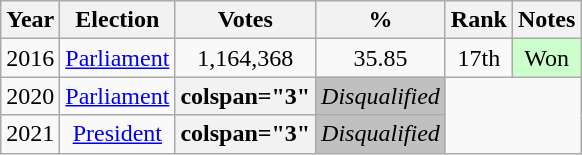<table class="wikitable" style="text-align:center;">
<tr>
<th>Year</th>
<th>Election</th>
<th>Votes</th>
<th>%</th>
<th>Rank</th>
<th>Notes</th>
</tr>
<tr>
<td>2016</td>
<td><a href='#'>Parliament</a></td>
<td>1,164,368</td>
<td>35.85</td>
<td>17th</td>
<td style="background:#cfc;">Won</td>
</tr>
<tr>
<td>2020</td>
<td><a href='#'>Parliament</a></td>
<th>colspan="3" </th>
<td style="background:silver;"><em>Disqualified</em></td>
</tr>
<tr>
<td>2021</td>
<td><a href='#'>President</a></td>
<th>colspan="3" </th>
<td style="background:silver;"><em>Disqualified</em></td>
</tr>
</table>
